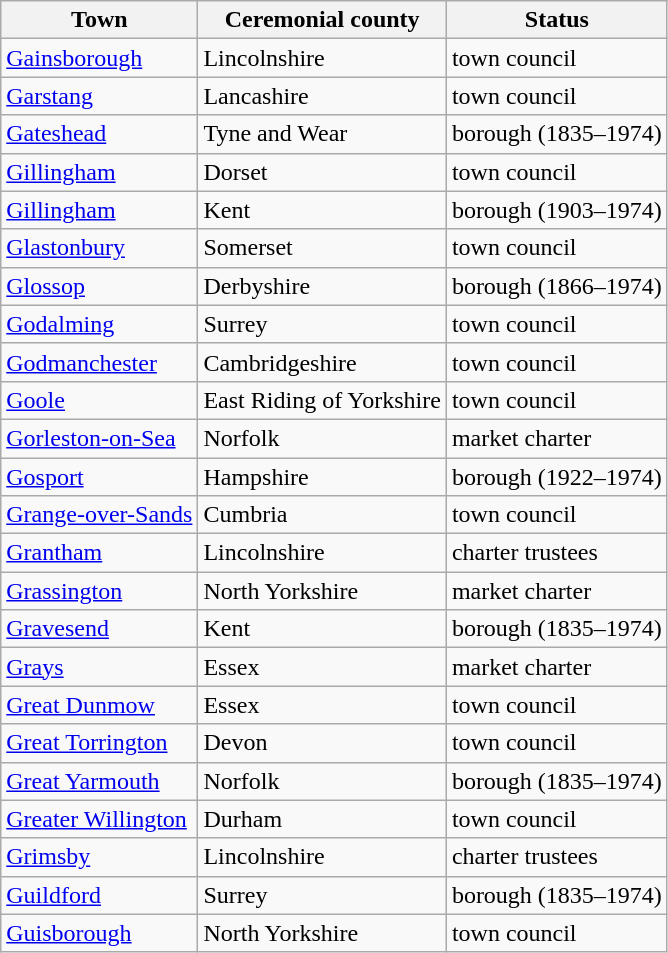<table class="wikitable sortable">
<tr>
<th>Town</th>
<th>Ceremonial county</th>
<th>Status</th>
</tr>
<tr>
<td><a href='#'>Gainsborough</a></td>
<td>Lincolnshire</td>
<td>town council</td>
</tr>
<tr>
<td><a href='#'>Garstang</a></td>
<td>Lancashire</td>
<td>town council</td>
</tr>
<tr>
<td><a href='#'>Gateshead</a></td>
<td>Tyne and Wear</td>
<td>borough (1835–1974)</td>
</tr>
<tr>
<td><a href='#'>Gillingham</a></td>
<td>Dorset</td>
<td>town council</td>
</tr>
<tr>
<td><a href='#'>Gillingham</a></td>
<td>Kent</td>
<td>borough (1903–1974)</td>
</tr>
<tr>
<td><a href='#'>Glastonbury</a></td>
<td>Somerset</td>
<td>town council</td>
</tr>
<tr>
<td><a href='#'>Glossop</a></td>
<td>Derbyshire</td>
<td>borough (1866–1974)</td>
</tr>
<tr>
<td><a href='#'>Godalming</a></td>
<td>Surrey</td>
<td>town council</td>
</tr>
<tr>
<td><a href='#'>Godmanchester</a></td>
<td>Cambridgeshire</td>
<td>town council</td>
</tr>
<tr>
<td><a href='#'>Goole</a></td>
<td>East Riding of Yorkshire</td>
<td>town council</td>
</tr>
<tr>
<td><a href='#'>Gorleston-on-Sea</a></td>
<td>Norfolk</td>
<td>market charter</td>
</tr>
<tr>
<td><a href='#'>Gosport</a></td>
<td>Hampshire</td>
<td>borough (1922–1974)</td>
</tr>
<tr>
<td><a href='#'>Grange-over-Sands</a></td>
<td>Cumbria</td>
<td>town council</td>
</tr>
<tr>
<td><a href='#'>Grantham</a></td>
<td>Lincolnshire</td>
<td>charter trustees</td>
</tr>
<tr>
<td><a href='#'>Grassington</a></td>
<td>North Yorkshire</td>
<td>market charter</td>
</tr>
<tr>
<td><a href='#'>Gravesend</a></td>
<td>Kent</td>
<td>borough (1835–1974)</td>
</tr>
<tr>
<td><a href='#'>Grays</a></td>
<td>Essex</td>
<td>market charter</td>
</tr>
<tr>
<td><a href='#'>Great Dunmow</a></td>
<td>Essex</td>
<td>town council</td>
</tr>
<tr>
<td><a href='#'>Great Torrington</a></td>
<td>Devon</td>
<td>town council</td>
</tr>
<tr>
<td><a href='#'>Great Yarmouth</a></td>
<td>Norfolk</td>
<td>borough (1835–1974)</td>
</tr>
<tr>
<td><a href='#'>Greater Willington</a></td>
<td>Durham</td>
<td>town council</td>
</tr>
<tr>
<td><a href='#'>Grimsby</a></td>
<td>Lincolnshire</td>
<td>charter trustees</td>
</tr>
<tr>
<td><a href='#'>Guildford</a></td>
<td>Surrey</td>
<td>borough (1835–1974)</td>
</tr>
<tr>
<td><a href='#'>Guisborough</a></td>
<td>North Yorkshire</td>
<td>town council</td>
</tr>
</table>
